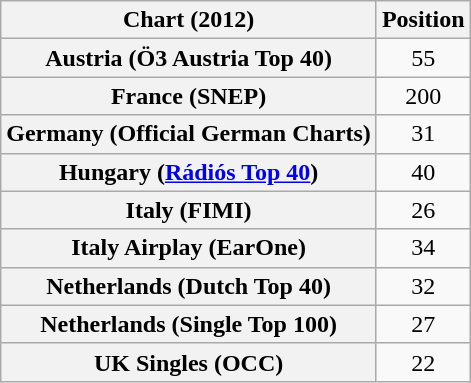<table class="wikitable plainrowheaders sortable">
<tr>
<th scope="col">Chart (2012)</th>
<th scope="col">Position</th>
</tr>
<tr>
<th scope="row">Austria (Ö3 Austria Top 40)</th>
<td style="text-align:center;">55</td>
</tr>
<tr>
<th scope="row">France (SNEP)</th>
<td style="text-align:center;">200</td>
</tr>
<tr>
<th scope="row">Germany (Official German Charts)</th>
<td style="text-align:center;">31</td>
</tr>
<tr>
<th scope="row">Hungary (<a href='#'>Rádiós Top 40</a>)</th>
<td style="text-align:center;">40</td>
</tr>
<tr>
<th scope="row">Italy (FIMI)</th>
<td style="text-align:center;">26</td>
</tr>
<tr>
<th scope="row">Italy Airplay (EarOne)</th>
<td style="text-align:center;">34</td>
</tr>
<tr>
<th scope="row">Netherlands (Dutch Top 40)</th>
<td style="text-align:center;">32</td>
</tr>
<tr>
<th scope="row">Netherlands (Single Top 100)</th>
<td style="text-align:center;">27</td>
</tr>
<tr>
<th scope="row">UK Singles (OCC)</th>
<td style="text-align:center;">22</td>
</tr>
</table>
